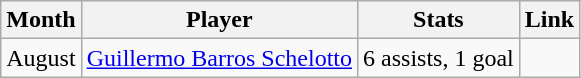<table class=wikitable>
<tr>
<th>Month</th>
<th>Player</th>
<th>Stats</th>
<th>Link</th>
</tr>
<tr>
<td>August</td>
<td> <a href='#'>Guillermo Barros Schelotto</a></td>
<td>6 assists, 1 goal</td>
<td></td>
</tr>
</table>
